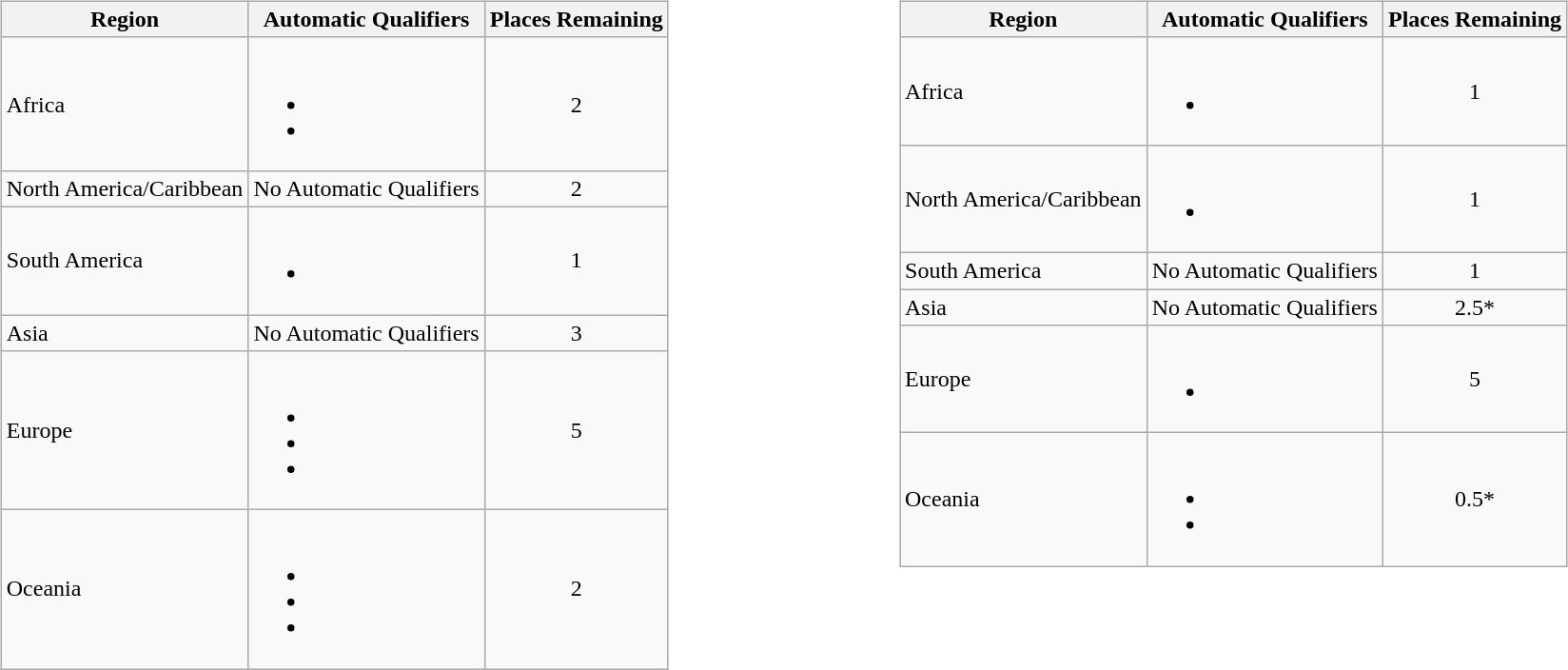<table width="100%" align="center" border="0" cellpadding="0" cellspacing="5">
<tr valign="top" align="left">
<td width="50%"><br><table class="wikitable">
<tr>
<th>Region</th>
<th>Automatic Qualifiers</th>
<th>Places Remaining</th>
</tr>
<tr>
<td>Africa</td>
<td><br><ul><li></li><li></li></ul></td>
<td align="center">2</td>
</tr>
<tr>
<td>North America/Caribbean</td>
<td>No Automatic Qualifiers</td>
<td align="center">2</td>
</tr>
<tr>
<td>South America</td>
<td><br><ul><li></li></ul></td>
<td align="center">1</td>
</tr>
<tr>
<td>Asia</td>
<td>No Automatic Qualifiers</td>
<td align="center">3</td>
</tr>
<tr>
<td>Europe</td>
<td><br><ul><li></li><li></li><li></li></ul></td>
<td align="center">5</td>
</tr>
<tr>
<td>Oceania</td>
<td><br><ul><li></li><li></li><li></li></ul></td>
<td align="center">2</td>
</tr>
</table>
</td>
<td width="50%"><br><table class="wikitable">
<tr>
<th>Region</th>
<th>Automatic Qualifiers</th>
<th>Places Remaining</th>
</tr>
<tr>
<td>Africa</td>
<td><br><ul><li></li></ul></td>
<td align="center">1</td>
</tr>
<tr>
<td>North America/Caribbean</td>
<td><br><ul><li></li></ul></td>
<td align="center">1</td>
</tr>
<tr>
<td>South America</td>
<td>No Automatic Qualifiers</td>
<td align="center">1</td>
</tr>
<tr>
<td>Asia</td>
<td>No Automatic Qualifiers</td>
<td align="center">2.5*</td>
</tr>
<tr>
<td>Europe</td>
<td><br><ul><li></li></ul></td>
<td align="center">5</td>
</tr>
<tr>
<td>Oceania</td>
<td><br><ul><li></li><li></li></ul></td>
<td align="center">0.5*</td>
</tr>
</table>
</td>
</tr>
</table>
